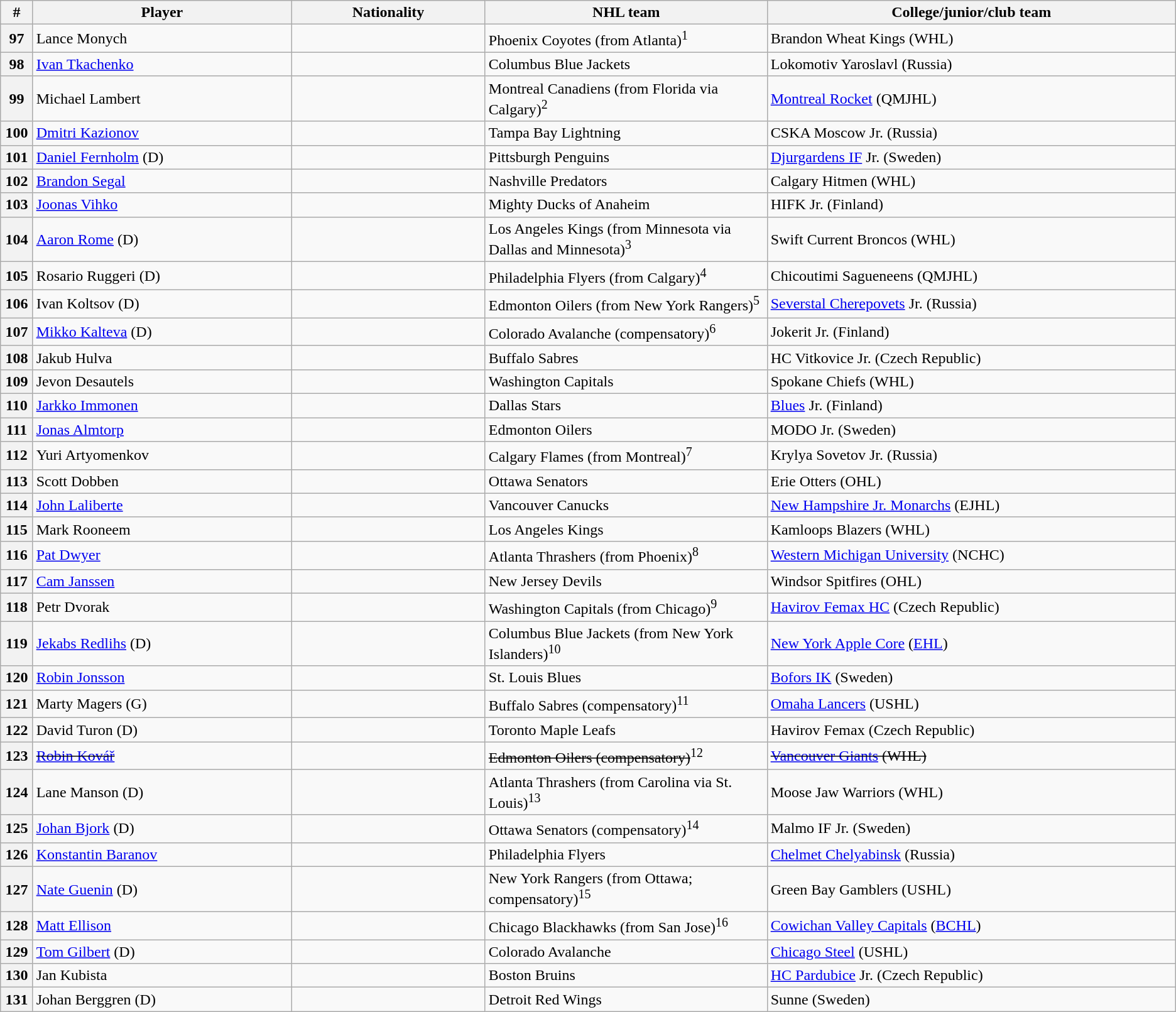<table class="wikitable">
<tr>
<th bgcolor="#DDDDFF" width="2.75%">#</th>
<th bgcolor="#DDDDFF" width="22.0%">Player</th>
<th bgcolor="#DDDDFF" width="16.5%">Nationality</th>
<th bgcolor="#DDDDFF" width="24.0%">NHL team</th>
<th bgcolor="#DDDDFF" width="100.0%">College/junior/club team</th>
</tr>
<tr>
<th>97</th>
<td>Lance Monych</td>
<td></td>
<td>Phoenix Coyotes (from Atlanta)<sup>1</sup></td>
<td>Brandon Wheat Kings (WHL)</td>
</tr>
<tr>
<th>98</th>
<td><a href='#'>Ivan Tkachenko</a></td>
<td></td>
<td>Columbus Blue Jackets</td>
<td>Lokomotiv Yaroslavl (Russia)</td>
</tr>
<tr>
<th>99</th>
<td>Michael Lambert</td>
<td></td>
<td>Montreal Canadiens (from Florida via Calgary)<sup>2</sup></td>
<td><a href='#'>Montreal Rocket</a> (QMJHL)</td>
</tr>
<tr>
<th>100</th>
<td><a href='#'>Dmitri Kazionov</a></td>
<td></td>
<td>Tampa Bay Lightning</td>
<td>CSKA Moscow Jr. (Russia)</td>
</tr>
<tr>
<th>101</th>
<td><a href='#'>Daniel Fernholm</a> (D)</td>
<td></td>
<td>Pittsburgh Penguins</td>
<td><a href='#'>Djurgardens IF</a> Jr. (Sweden)</td>
</tr>
<tr>
<th>102</th>
<td><a href='#'>Brandon Segal</a></td>
<td></td>
<td>Nashville Predators</td>
<td>Calgary Hitmen (WHL)</td>
</tr>
<tr>
<th>103</th>
<td><a href='#'>Joonas Vihko</a></td>
<td></td>
<td>Mighty Ducks of Anaheim</td>
<td>HIFK Jr. (Finland)</td>
</tr>
<tr>
<th>104</th>
<td><a href='#'>Aaron Rome</a> (D)</td>
<td></td>
<td>Los Angeles Kings (from Minnesota via Dallas and Minnesota)<sup>3</sup></td>
<td>Swift Current Broncos (WHL)</td>
</tr>
<tr>
<th>105</th>
<td>Rosario Ruggeri (D)</td>
<td></td>
<td>Philadelphia Flyers (from Calgary)<sup>4</sup></td>
<td>Chicoutimi Sagueneens (QMJHL)</td>
</tr>
<tr>
<th>106</th>
<td>Ivan Koltsov (D)</td>
<td></td>
<td>Edmonton Oilers (from New York Rangers)<sup>5</sup></td>
<td><a href='#'>Severstal Cherepovets</a> Jr. (Russia)</td>
</tr>
<tr>
<th>107</th>
<td><a href='#'>Mikko Kalteva</a> (D)</td>
<td></td>
<td>Colorado Avalanche (compensatory)<sup>6</sup></td>
<td>Jokerit Jr. (Finland)</td>
</tr>
<tr>
<th>108</th>
<td>Jakub Hulva</td>
<td></td>
<td>Buffalo Sabres</td>
<td>HC Vitkovice Jr. (Czech Republic)</td>
</tr>
<tr>
<th>109</th>
<td>Jevon Desautels</td>
<td></td>
<td>Washington Capitals</td>
<td>Spokane Chiefs (WHL)</td>
</tr>
<tr>
<th>110</th>
<td><a href='#'>Jarkko Immonen</a></td>
<td></td>
<td>Dallas Stars</td>
<td><a href='#'>Blues</a> Jr. (Finland)</td>
</tr>
<tr>
<th>111</th>
<td><a href='#'>Jonas Almtorp</a></td>
<td></td>
<td>Edmonton Oilers</td>
<td>MODO Jr. (Sweden)</td>
</tr>
<tr>
<th>112</th>
<td>Yuri Artyomenkov</td>
<td></td>
<td>Calgary Flames (from Montreal)<sup>7</sup></td>
<td>Krylya Sovetov Jr. (Russia)</td>
</tr>
<tr>
<th>113</th>
<td>Scott Dobben</td>
<td></td>
<td>Ottawa Senators</td>
<td>Erie Otters (OHL)</td>
</tr>
<tr>
<th>114</th>
<td><a href='#'>John Laliberte</a></td>
<td></td>
<td>Vancouver Canucks</td>
<td><a href='#'>New Hampshire Jr. Monarchs</a> (EJHL)</td>
</tr>
<tr>
<th>115</th>
<td>Mark Rooneem</td>
<td></td>
<td>Los Angeles Kings</td>
<td>Kamloops Blazers (WHL)</td>
</tr>
<tr>
<th>116</th>
<td><a href='#'>Pat Dwyer</a></td>
<td></td>
<td>Atlanta Thrashers (from Phoenix)<sup>8</sup></td>
<td><a href='#'>Western Michigan University</a> (NCHC)</td>
</tr>
<tr>
<th>117</th>
<td><a href='#'>Cam Janssen</a></td>
<td></td>
<td>New Jersey Devils</td>
<td>Windsor Spitfires (OHL)</td>
</tr>
<tr>
<th>118</th>
<td>Petr Dvorak</td>
<td></td>
<td>Washington Capitals (from Chicago)<sup>9</sup></td>
<td><a href='#'>Havirov Femax HC</a> (Czech Republic)</td>
</tr>
<tr>
<th>119</th>
<td><a href='#'>Jekabs Redlihs</a> (D)</td>
<td></td>
<td>Columbus Blue Jackets (from New York Islanders)<sup>10</sup></td>
<td><a href='#'>New York Apple Core</a> (<a href='#'>EHL</a>)</td>
</tr>
<tr>
<th>120</th>
<td><a href='#'>Robin Jonsson</a></td>
<td></td>
<td>St. Louis Blues</td>
<td><a href='#'>Bofors IK</a> (Sweden)</td>
</tr>
<tr>
<th>121</th>
<td>Marty Magers (G)</td>
<td></td>
<td>Buffalo Sabres (compensatory)<sup>11</sup></td>
<td><a href='#'>Omaha Lancers</a> (USHL)</td>
</tr>
<tr>
<th>122</th>
<td>David Turon (D)</td>
<td></td>
<td>Toronto Maple Leafs</td>
<td>Havirov Femax (Czech Republic)</td>
</tr>
<tr>
<th>123</th>
<td><s><a href='#'>Robin Kovář</a></s></td>
<td><s></s></td>
<td><s>Edmonton Oilers (compensatory)</s><sup>12</sup></td>
<td><s><a href='#'>Vancouver Giants</a> (WHL)</s></td>
</tr>
<tr>
<th>124</th>
<td>Lane Manson (D)</td>
<td></td>
<td>Atlanta Thrashers (from Carolina via St. Louis)<sup>13</sup></td>
<td>Moose Jaw Warriors (WHL)</td>
</tr>
<tr>
<th>125</th>
<td><a href='#'>Johan Bjork</a> (D)</td>
<td></td>
<td>Ottawa Senators (compensatory)<sup>14</sup></td>
<td>Malmo IF Jr. (Sweden)</td>
</tr>
<tr>
<th>126</th>
<td><a href='#'>Konstantin Baranov</a></td>
<td></td>
<td>Philadelphia Flyers</td>
<td><a href='#'>Chelmet Chelyabinsk</a> (Russia)</td>
</tr>
<tr>
<th>127</th>
<td><a href='#'>Nate Guenin</a> (D)</td>
<td></td>
<td>New York Rangers (from Ottawa; compensatory)<sup>15</sup></td>
<td>Green Bay Gamblers (USHL)</td>
</tr>
<tr>
<th>128</th>
<td><a href='#'>Matt Ellison</a></td>
<td></td>
<td>Chicago Blackhawks (from San Jose)<sup>16</sup></td>
<td><a href='#'>Cowichan Valley Capitals</a> (<a href='#'>BCHL</a>)</td>
</tr>
<tr>
<th>129</th>
<td><a href='#'>Tom Gilbert</a> (D)</td>
<td></td>
<td>Colorado Avalanche</td>
<td><a href='#'>Chicago Steel</a> (USHL)</td>
</tr>
<tr>
<th>130</th>
<td>Jan Kubista</td>
<td></td>
<td>Boston Bruins</td>
<td><a href='#'>HC Pardubice</a> Jr. (Czech Republic)</td>
</tr>
<tr>
<th>131</th>
<td>Johan Berggren (D)</td>
<td></td>
<td>Detroit Red Wings</td>
<td>Sunne (Sweden)</td>
</tr>
</table>
